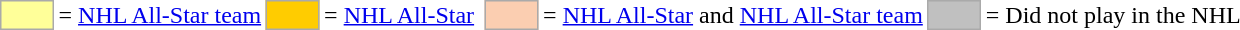<table>
<tr>
<td style="background-color:#FFFF99; border:1px solid #aaaaaa; width:2em;"></td>
<td>= <a href='#'>NHL All-Star team</a></td>
<td style="background-color:#FFCC00; border:1px solid #aaaaaa; width:2em;"></td>
<td>= <a href='#'>NHL All-Star</a></td>
<td></td>
<td style="background-color:#FBCEB1; border:1px solid #aaaaaa; width:2em;"></td>
<td>= <a href='#'>NHL All-Star</a>  and <a href='#'>NHL All-Star team</a></td>
<td style="background-color:#C0C0C0; border:1px solid #aaaaaa; width:2em;"></td>
<td>= Did not play in the NHL</td>
</tr>
</table>
